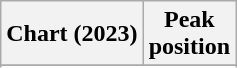<table class="wikitable sortable plainrowheaders" style="text-align:center;">
<tr>
<th scope="col">Chart (2023)</th>
<th scope="col">Peak<br>position</th>
</tr>
<tr>
</tr>
<tr>
</tr>
<tr>
</tr>
</table>
